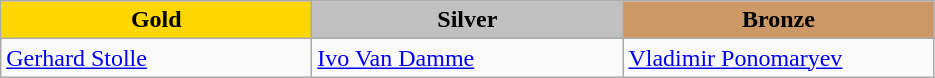<table class="wikitable" style="text-align:left">
<tr align="center">
<td width=200 bgcolor=gold><strong>Gold</strong></td>
<td width=200 bgcolor=silver><strong>Silver</strong></td>
<td width=200 bgcolor=CC9966><strong>Bronze</strong></td>
</tr>
<tr>
<td><a href='#'>Gerhard Stolle</a><br><em></em></td>
<td><a href='#'>Ivo Van Damme</a><br><em></em></td>
<td><a href='#'>Vladimir Ponomaryev</a><br><em></em></td>
</tr>
</table>
